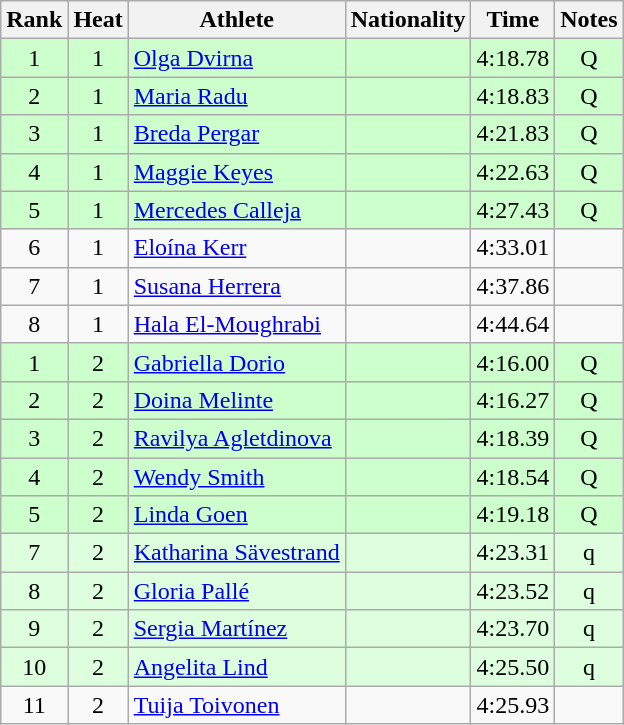<table class="wikitable sortable" style="text-align:center">
<tr>
<th>Rank</th>
<th>Heat</th>
<th>Athlete</th>
<th>Nationality</th>
<th>Time</th>
<th>Notes</th>
</tr>
<tr bgcolor=ccffcc>
<td>1</td>
<td>1</td>
<td align=left><a href='#'>Olga Dvirna</a></td>
<td align=left></td>
<td>4:18.78</td>
<td>Q</td>
</tr>
<tr bgcolor=ccffcc>
<td>2</td>
<td>1</td>
<td align=left><a href='#'>Maria Radu</a></td>
<td align=left></td>
<td>4:18.83</td>
<td>Q</td>
</tr>
<tr bgcolor=ccffcc>
<td>3</td>
<td>1</td>
<td align=left><a href='#'>Breda Pergar</a></td>
<td align=left></td>
<td>4:21.83</td>
<td>Q</td>
</tr>
<tr bgcolor=ccffcc>
<td>4</td>
<td>1</td>
<td align=left><a href='#'>Maggie Keyes</a></td>
<td align=left></td>
<td>4:22.63</td>
<td>Q</td>
</tr>
<tr bgcolor=ccffcc>
<td>5</td>
<td>1</td>
<td align=left><a href='#'>Mercedes Calleja</a></td>
<td align=left></td>
<td>4:27.43</td>
<td>Q</td>
</tr>
<tr>
<td>6</td>
<td>1</td>
<td align=left><a href='#'>Eloína Kerr</a></td>
<td align=left></td>
<td>4:33.01</td>
<td></td>
</tr>
<tr>
<td>7</td>
<td>1</td>
<td align=left><a href='#'>Susana Herrera</a></td>
<td align=left></td>
<td>4:37.86</td>
<td></td>
</tr>
<tr>
<td>8</td>
<td>1</td>
<td align=left><a href='#'>Hala El-Moughrabi</a></td>
<td align=left></td>
<td>4:44.64</td>
<td></td>
</tr>
<tr bgcolor=ccffcc>
<td>1</td>
<td>2</td>
<td align=left><a href='#'>Gabriella Dorio</a></td>
<td align=left></td>
<td>4:16.00</td>
<td>Q</td>
</tr>
<tr bgcolor=ccffcc>
<td>2</td>
<td>2</td>
<td align=left><a href='#'>Doina Melinte</a></td>
<td align=left></td>
<td>4:16.27</td>
<td>Q</td>
</tr>
<tr bgcolor=ccffcc>
<td>3</td>
<td>2</td>
<td align=left><a href='#'>Ravilya Agletdinova</a></td>
<td align=left></td>
<td>4:18.39</td>
<td>Q</td>
</tr>
<tr bgcolor=ccffcc>
<td>4</td>
<td>2</td>
<td align=left><a href='#'>Wendy Smith</a></td>
<td align=left></td>
<td>4:18.54</td>
<td>Q</td>
</tr>
<tr bgcolor=ccffcc>
<td>5</td>
<td>2</td>
<td align=left><a href='#'>Linda Goen</a></td>
<td align=left></td>
<td>4:19.18</td>
<td>Q</td>
</tr>
<tr bgcolor=ddffdd>
<td>7</td>
<td>2</td>
<td align=left><a href='#'>Katharina Sävestrand</a></td>
<td align=left></td>
<td>4:23.31</td>
<td>q</td>
</tr>
<tr bgcolor=ddffdd>
<td>8</td>
<td>2</td>
<td align=left><a href='#'>Gloria Pallé</a></td>
<td align=left></td>
<td>4:23.52</td>
<td>q</td>
</tr>
<tr bgcolor=ddffdd>
<td>9</td>
<td>2</td>
<td align=left><a href='#'>Sergia Martínez</a></td>
<td align=left></td>
<td>4:23.70</td>
<td>q</td>
</tr>
<tr bgcolor=ddffdd>
<td>10</td>
<td>2</td>
<td align=left><a href='#'>Angelita Lind</a></td>
<td align=left></td>
<td>4:25.50</td>
<td>q</td>
</tr>
<tr>
<td>11</td>
<td>2</td>
<td align=left><a href='#'>Tuija Toivonen</a></td>
<td align=left></td>
<td>4:25.93</td>
<td></td>
</tr>
</table>
